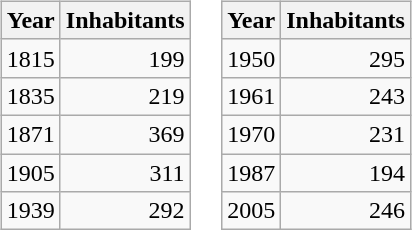<table border="0">
<tr>
<td valign="top"><br><table class="wikitable">
<tr>
<th>Year</th>
<th>Inhabitants</th>
</tr>
<tr>
<td>1815</td>
<td align="right">199</td>
</tr>
<tr>
<td>1835</td>
<td align="right">219</td>
</tr>
<tr>
<td>1871</td>
<td align="right">369</td>
</tr>
<tr>
<td>1905</td>
<td align="right">311</td>
</tr>
<tr>
<td>1939</td>
<td align="right">292</td>
</tr>
</table>
</td>
<td valign="top"><br><table class="wikitable">
<tr>
<th>Year</th>
<th>Inhabitants</th>
</tr>
<tr>
<td>1950</td>
<td align="right">295</td>
</tr>
<tr>
<td>1961</td>
<td align="right">243</td>
</tr>
<tr>
<td>1970</td>
<td align="right">231</td>
</tr>
<tr>
<td>1987</td>
<td align="right">194</td>
</tr>
<tr>
<td>2005</td>
<td align="right">246</td>
</tr>
</table>
</td>
</tr>
</table>
